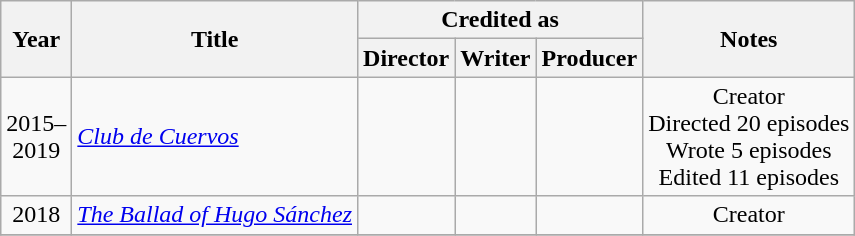<table class="wikitable sortable" style="text-align:center">
<tr>
<th rowspan="2" style="width:33px;">Year</th>
<th rowspan="2">Title</th>
<th colspan="3">Credited as</th>
<th rowspan="2">Notes</th>
</tr>
<tr>
<th>Director</th>
<th>Writer</th>
<th>Producer</th>
</tr>
<tr>
<td>2015–2019</td>
<td style="text-align:left"><em><a href='#'>Club de Cuervos</a></em></td>
<td></td>
<td></td>
<td></td>
<td>Creator<br>Directed 20 episodes<br>Wrote 5 episodes<br>Edited 11 episodes</td>
</tr>
<tr>
<td>2018</td>
<td style="text-align:left"><em><a href='#'>The Ballad of Hugo Sánchez</a></em></td>
<td></td>
<td></td>
<td></td>
<td>Creator</td>
</tr>
<tr>
</tr>
</table>
